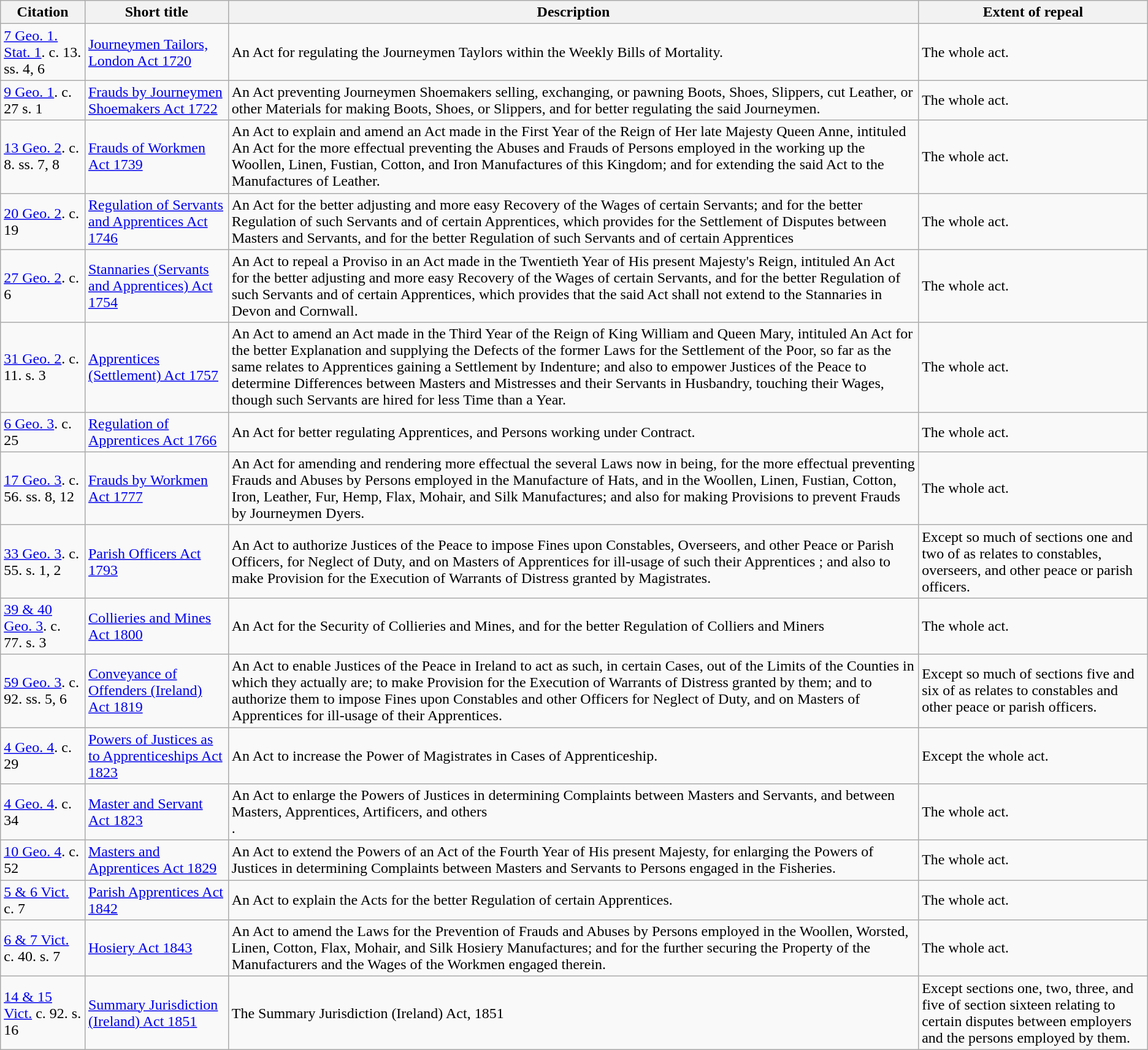<table class="wikitable">
<tr>
<th>Citation</th>
<th>Short title</th>
<th>Description</th>
<th>Extent of repeal</th>
</tr>
<tr>
<td><a href='#'>7 Geo. 1. Stat. 1</a>. c. 13. ss. 4, 6</td>
<td><a href='#'>Journeymen Tailors, London Act 1720</a></td>
<td>An Act for regulating the Journeymen Taylors within the Weekly Bills of Mortality.</td>
<td>The whole act.</td>
</tr>
<tr>
<td><a href='#'>9 Geo. 1</a>. c. 27 s. 1</td>
<td><a href='#'>Frauds by Journeymen Shoemakers Act 1722</a></td>
<td>An Act preventing Journeymen Shoemakers selling, exchanging, or pawning Boots, Shoes, Slippers, cut Leather, or other Materials for making Boots, Shoes, or Slippers, and for better regulating the said Journeymen.</td>
<td>The whole act.</td>
</tr>
<tr>
<td><a href='#'>13 Geo. 2</a>. c. 8. ss. 7, 8</td>
<td><a href='#'>Frauds of Workmen Act 1739</a></td>
<td>An Act to explain and amend an Act made in the First Year of the Reign of Her late Majesty Queen Anne, intituled An Act for the more effectual preventing the Abuses and Frauds of Persons employed in the working up the Woollen, Linen, Fustian, Cotton, and Iron Manufactures of this Kingdom; and for extending the said Act to the Manufactures of Leather.</td>
<td>The whole act.</td>
</tr>
<tr>
<td><a href='#'>20 Geo. 2</a>. c. 19</td>
<td><a href='#'>Regulation of Servants and Apprentices Act 1746</a></td>
<td>An Act for the better adjusting and more easy Recovery of the Wages of certain Servants; and for the better Regulation of such Servants and of certain Apprentices, which provides for the Settlement of Disputes between Masters and Servants, and for the better Regulation of such Servants and of certain Apprentices</td>
<td>The whole act.</td>
</tr>
<tr>
<td><a href='#'>27 Geo. 2</a>. c. 6</td>
<td><a href='#'>Stannaries (Servants and Apprentices) Act 1754</a></td>
<td>An Act to repeal a Proviso in an Act made in the Twentieth Year of His present Majesty's Reign, intituled An Act for the better adjusting and more easy Recovery of the Wages of certain Servants, and for the better Regulation of such Servants and of certain Apprentices, which provides that the said Act shall not extend to the Stannaries in Devon and Cornwall.</td>
<td>The whole act.</td>
</tr>
<tr>
<td><a href='#'>31 Geo. 2</a>. c. 11. s. 3</td>
<td><a href='#'>Apprentices (Settlement) Act 1757</a></td>
<td>An Act to amend an Act made in the Third Year of the Reign of King William and Queen Mary, intituled An Act for the better Explanation and supplying the Defects of the former Laws for the Settlement of the Poor, so far as the same relates to Apprentices gaining a Settlement by Indenture; and also to empower Justices of the Peace to determine Differences between Masters and Mistresses and their Servants in Husbandry, touching their Wages, though such Servants are hired for less Time than a Year.</td>
<td>The whole act.</td>
</tr>
<tr>
<td><a href='#'>6 Geo. 3</a>. c. 25</td>
<td><a href='#'>Regulation of Apprentices Act 1766</a></td>
<td>An Act for better regulating Apprentices, and Persons working under Contract.</td>
<td>The whole act.</td>
</tr>
<tr>
<td><a href='#'>17 Geo. 3</a>. c. 56. ss. 8, 12</td>
<td><a href='#'>Frauds by Workmen Act 1777</a></td>
<td>An Act for amending and rendering more effectual the several Laws now in being, for the more effectual preventing Frauds and Abuses by Persons employed in the Manufacture of Hats, and in the Woollen, Linen, Fustian, Cotton, Iron, Leather, Fur, Hemp, Flax, Mohair, and Silk Manufactures; and also for making Provisions to prevent Frauds by Journeymen Dyers.</td>
<td>The whole act.</td>
</tr>
<tr>
<td><a href='#'>33 Geo. 3</a>. c. 55. s. 1, 2</td>
<td><a href='#'>Parish Officers Act 1793</a></td>
<td>An Act to authorize Justices of the Peace to impose Fines upon Constables, Overseers, and other Peace or Parish Officers, for Neglect of Duty, and on Masters of Apprentices for ill-usage of such their Apprentices ; and also to make Provision for the Execution of Warrants of Distress granted by Magistrates.</td>
<td>Except so much of sections one and two of  as relates to constables, overseers, and other peace or parish officers.</td>
</tr>
<tr>
<td><a href='#'>39 & 40 Geo. 3</a>. c. 77. s. 3</td>
<td><a href='#'>Collieries and Mines Act 1800</a></td>
<td>An Act for the Security of Collieries and Mines, and for the better Regulation of Colliers and Miners</td>
<td>The whole act.</td>
</tr>
<tr>
<td><a href='#'>59 Geo. 3</a>. c. 92. ss. 5, 6</td>
<td><a href='#'>Conveyance of Offenders (Ireland) Act 1819</a></td>
<td>An Act to enable Justices of the Peace in Ireland to act as such, in certain Cases, out of the Limits of the Counties in which they actually are; to make Provision for the Execution of Warrants of Distress granted by them; and to authorize them to impose Fines upon Constables and other Officers for Neglect of Duty, and on Masters of Apprentices for ill-usage of their Apprentices.</td>
<td>Except so much of sections five and six of  as relates to constables and other peace or parish officers.</td>
</tr>
<tr>
<td><a href='#'>4 Geo. 4</a>. c. 29</td>
<td><a href='#'>Powers of Justices as to Apprenticeships Act 1823</a></td>
<td>An Act to increase the Power of Magistrates in Cases of Apprenticeship.</td>
<td>Except the whole act.</td>
</tr>
<tr>
<td><a href='#'>4 Geo. 4</a>. c. 34</td>
<td><a href='#'>Master and Servant Act 1823</a></td>
<td>An Act to enlarge the Powers of Justices in determining Complaints between Masters and Servants, and between Masters, Apprentices, Artificers, and others<br>.</td>
<td>The whole act.</td>
</tr>
<tr>
<td><a href='#'>10 Geo. 4</a>. c. 52</td>
<td><a href='#'>Masters and Apprentices Act 1829</a></td>
<td>An Act to extend the Powers of an Act of the Fourth Year of His present Majesty, for enlarging the Powers of Justices in determining Complaints between Masters and Servants to Persons engaged in the Fisheries.</td>
<td>The whole act.</td>
</tr>
<tr>
<td><a href='#'>5 & 6 Vict.</a> c. 7</td>
<td><a href='#'>Parish Apprentices Act 1842</a></td>
<td>An Act to explain the Acts for the better Regulation of certain Apprentices.</td>
<td>The whole act.</td>
</tr>
<tr>
<td><a href='#'>6 & 7 Vict.</a> c. 40. s. 7</td>
<td><a href='#'>Hosiery Act 1843</a></td>
<td>An Act to amend the Laws for the Prevention of Frauds and Abuses by Persons employed in the Woollen, Worsted, Linen, Cotton, Flax, Mohair, and Silk Hosiery Manufactures; and for the further securing the Property of the Manufacturers and the Wages of the Workmen engaged therein.</td>
<td>The whole act.</td>
</tr>
<tr>
<td><a href='#'>14 & 15 Vict.</a> c. 92. s. 16</td>
<td><a href='#'>Summary Jurisdiction (Ireland) Act 1851</a></td>
<td>The Summary Jurisdiction (Ireland) Act, 1851</td>
<td>Except sections one, two, three, and five of section sixteen relating to certain disputes between employers and the persons employed by them.</td>
</tr>
</table>
